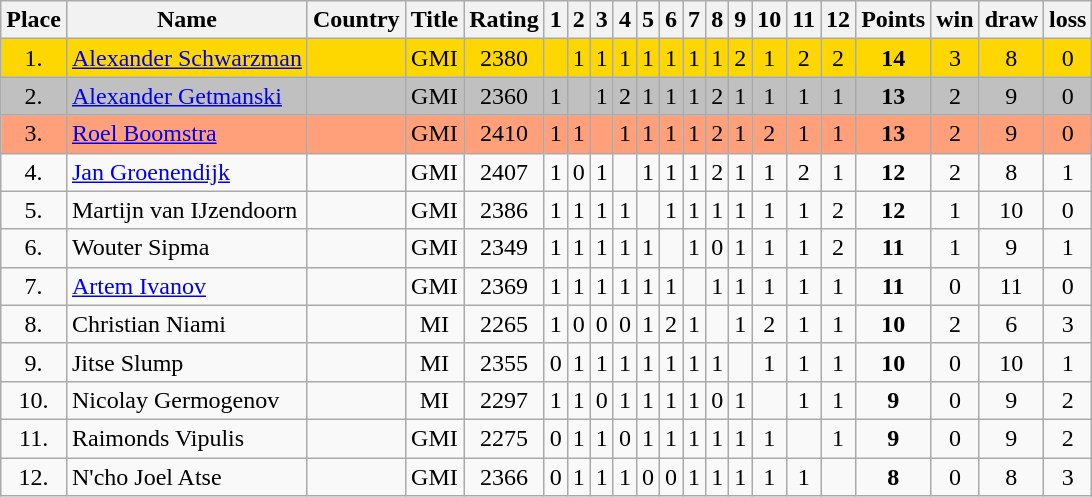<table class=wikitable style="text-align: center;">
<tr>
<th>Place</th>
<th>Name</th>
<th>Country</th>
<th>Title</th>
<th>Rating</th>
<th>1</th>
<th>2</th>
<th>3</th>
<th>4</th>
<th>5</th>
<th>6</th>
<th>7</th>
<th>8</th>
<th>9</th>
<th>10</th>
<th>11</th>
<th>12</th>
<th>Points</th>
<th>win</th>
<th>draw</th>
<th>loss</th>
</tr>
<tr align="center" bgcolor="gold">
<td>1.</td>
<td align="left"><a href='#'>Alexander Schwarzman</a></td>
<td align="left"></td>
<td>GMI</td>
<td>2380</td>
<td></td>
<td>1</td>
<td>1</td>
<td>1</td>
<td>1</td>
<td>1</td>
<td>1</td>
<td>1</td>
<td>2</td>
<td>1</td>
<td>2</td>
<td>2</td>
<td><strong>14</strong></td>
<td>3</td>
<td>8</td>
<td>0</td>
</tr>
<tr align="center" bgcolor="silver">
<td>2.</td>
<td align="left"><a href='#'>Alexander Getmanski</a></td>
<td align="left"></td>
<td>GMI</td>
<td>2360</td>
<td>1</td>
<td></td>
<td>1</td>
<td>2</td>
<td>1</td>
<td>1</td>
<td>1</td>
<td>2</td>
<td>1</td>
<td>1</td>
<td>1</td>
<td>1</td>
<td><strong>13</strong></td>
<td>2</td>
<td>9</td>
<td>0</td>
</tr>
<tr align="center" bgcolor="lightsalmon">
<td>3.</td>
<td align="left"><a href='#'>Roel Boomstra</a></td>
<td align="left"></td>
<td>GMI</td>
<td>2410</td>
<td>1</td>
<td>1</td>
<td></td>
<td>1</td>
<td>1</td>
<td>1</td>
<td>1</td>
<td>2</td>
<td>1</td>
<td>2</td>
<td>1</td>
<td>1</td>
<td><strong>13</strong></td>
<td>2</td>
<td>9</td>
<td>0</td>
</tr>
<tr>
<td>4.</td>
<td align="left"><a href='#'>Jan Groenendijk</a></td>
<td align="left"></td>
<td>GMI</td>
<td>2407</td>
<td>1</td>
<td>0</td>
<td>1</td>
<td></td>
<td>1</td>
<td>1</td>
<td>1</td>
<td>2</td>
<td>1</td>
<td>1</td>
<td>2</td>
<td>1</td>
<td><strong>12</strong></td>
<td>2</td>
<td>8</td>
<td>1</td>
</tr>
<tr>
<td>5.</td>
<td align="left">Martijn van IJzendoorn</td>
<td align="left"></td>
<td>GMI</td>
<td>2386</td>
<td>1</td>
<td>1</td>
<td>1</td>
<td>1</td>
<td></td>
<td>1</td>
<td>1</td>
<td>1</td>
<td>1</td>
<td>1</td>
<td>1</td>
<td>2</td>
<td><strong>12</strong></td>
<td>1</td>
<td>10</td>
<td>0</td>
</tr>
<tr>
<td>6.</td>
<td align="left">Wouter Sipma</td>
<td align="left"></td>
<td>GMI</td>
<td>2349</td>
<td>1</td>
<td>1</td>
<td>1</td>
<td>1</td>
<td>1</td>
<td></td>
<td>1</td>
<td>0</td>
<td>1</td>
<td>1</td>
<td>1</td>
<td>2</td>
<td><strong>11</strong></td>
<td>1</td>
<td>9</td>
<td>1</td>
</tr>
<tr>
<td>7.</td>
<td align="left"><a href='#'>Artem Ivanov</a></td>
<td align="left"></td>
<td>GMI</td>
<td>2369</td>
<td>1</td>
<td>1</td>
<td>1</td>
<td>1</td>
<td>1</td>
<td>1</td>
<td></td>
<td>1</td>
<td>1</td>
<td>1</td>
<td>1</td>
<td>1</td>
<td><strong>11</strong></td>
<td>0</td>
<td>11</td>
<td>0</td>
</tr>
<tr>
<td>8.</td>
<td align="left">Christian Niami</td>
<td align="left"></td>
<td>MI</td>
<td>2265</td>
<td>1</td>
<td>0</td>
<td>0</td>
<td>0</td>
<td>1</td>
<td>2</td>
<td>1</td>
<td></td>
<td>1</td>
<td>2</td>
<td>1</td>
<td>1</td>
<td><strong>10</strong></td>
<td>2</td>
<td>6</td>
<td>3</td>
</tr>
<tr>
<td>9.</td>
<td align="left">Jitse Slump</td>
<td align="left"></td>
<td>MI</td>
<td>2355</td>
<td>0</td>
<td>1</td>
<td>1</td>
<td>1</td>
<td>1</td>
<td>1</td>
<td>1</td>
<td>1</td>
<td></td>
<td>1</td>
<td>1</td>
<td>1</td>
<td><strong>10</strong></td>
<td>0</td>
<td>10</td>
<td>1</td>
</tr>
<tr>
<td>10.</td>
<td align="left">Nicolay Germogenov</td>
<td align="left"></td>
<td>MI</td>
<td>2297</td>
<td>1</td>
<td>1</td>
<td>0</td>
<td>1</td>
<td>1</td>
<td>1</td>
<td>1</td>
<td>0</td>
<td>1</td>
<td></td>
<td>1</td>
<td>1</td>
<td><strong>9</strong></td>
<td>0</td>
<td>9</td>
<td>2</td>
</tr>
<tr>
<td>11.</td>
<td align="left">Raimonds Vipulis</td>
<td align="left"></td>
<td>GMI</td>
<td>2275</td>
<td>0</td>
<td>1</td>
<td>1</td>
<td>0</td>
<td>1</td>
<td>1</td>
<td>1</td>
<td>1</td>
<td>1</td>
<td>1</td>
<td></td>
<td>1</td>
<td><strong>9</strong></td>
<td>0</td>
<td>9</td>
<td>2</td>
</tr>
<tr>
<td>12.</td>
<td align="left">N'cho Joel Atse</td>
<td align="left"></td>
<td>GMI</td>
<td>2366</td>
<td>0</td>
<td>1</td>
<td>1</td>
<td>1</td>
<td>0</td>
<td>0</td>
<td>1</td>
<td>1</td>
<td>1</td>
<td>1</td>
<td>1</td>
<td></td>
<td><strong>8</strong></td>
<td>0</td>
<td>8</td>
<td>3</td>
</tr>
</table>
